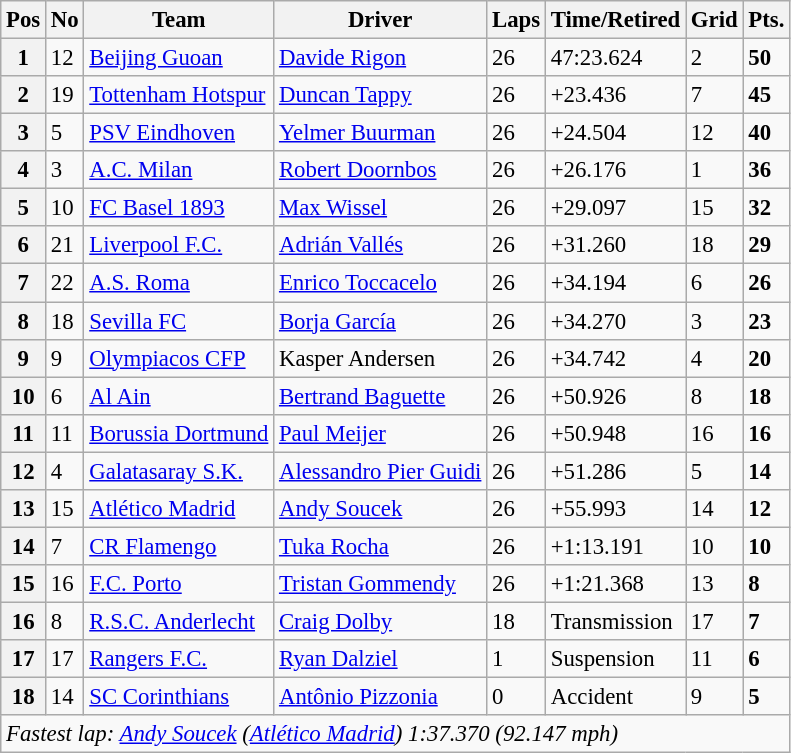<table class="wikitable" style="font-size: 95%">
<tr>
<th>Pos</th>
<th>No</th>
<th>Team</th>
<th>Driver</th>
<th>Laps</th>
<th>Time/Retired</th>
<th>Grid</th>
<th>Pts.</th>
</tr>
<tr>
<th>1</th>
<td>12</td>
<td> <a href='#'>Beijing Guoan</a></td>
<td> <a href='#'>Davide Rigon</a></td>
<td>26</td>
<td>47:23.624</td>
<td>2</td>
<td><strong>50</strong></td>
</tr>
<tr>
<th>2</th>
<td>19</td>
<td> <a href='#'>Tottenham Hotspur</a></td>
<td> <a href='#'>Duncan Tappy</a></td>
<td>26</td>
<td>+23.436</td>
<td>7</td>
<td><strong>45</strong></td>
</tr>
<tr>
<th>3</th>
<td>5</td>
<td> <a href='#'>PSV Eindhoven</a></td>
<td> <a href='#'>Yelmer Buurman</a></td>
<td>26</td>
<td>+24.504</td>
<td>12</td>
<td><strong>40</strong></td>
</tr>
<tr>
<th>4</th>
<td>3</td>
<td> <a href='#'>A.C. Milan</a></td>
<td> <a href='#'>Robert Doornbos</a></td>
<td>26</td>
<td>+26.176</td>
<td>1</td>
<td><strong>36</strong></td>
</tr>
<tr>
<th>5</th>
<td>10</td>
<td> <a href='#'>FC Basel 1893</a></td>
<td> <a href='#'>Max Wissel</a></td>
<td>26</td>
<td>+29.097</td>
<td>15</td>
<td><strong>32</strong></td>
</tr>
<tr>
<th>6</th>
<td>21</td>
<td> <a href='#'>Liverpool F.C.</a></td>
<td> <a href='#'>Adrián Vallés</a></td>
<td>26</td>
<td>+31.260</td>
<td>18</td>
<td><strong>29</strong></td>
</tr>
<tr>
<th>7</th>
<td>22</td>
<td> <a href='#'>A.S. Roma</a></td>
<td> <a href='#'>Enrico Toccacelo</a></td>
<td>26</td>
<td>+34.194</td>
<td>6</td>
<td><strong>26</strong></td>
</tr>
<tr>
<th>8</th>
<td>18</td>
<td> <a href='#'>Sevilla FC</a></td>
<td> <a href='#'>Borja García</a></td>
<td>26</td>
<td>+34.270</td>
<td>3</td>
<td><strong>23</strong></td>
</tr>
<tr>
<th>9</th>
<td>9</td>
<td> <a href='#'>Olympiacos CFP</a></td>
<td> Kasper Andersen</td>
<td>26</td>
<td>+34.742</td>
<td>4</td>
<td><strong>20</strong></td>
</tr>
<tr>
<th>10</th>
<td>6</td>
<td> <a href='#'>Al Ain</a></td>
<td> <a href='#'>Bertrand Baguette</a></td>
<td>26</td>
<td>+50.926</td>
<td>8</td>
<td><strong>18</strong></td>
</tr>
<tr>
<th>11</th>
<td>11</td>
<td> <a href='#'>Borussia Dortmund</a></td>
<td> <a href='#'>Paul Meijer</a></td>
<td>26</td>
<td>+50.948</td>
<td>16</td>
<td><strong>16</strong></td>
</tr>
<tr>
<th>12</th>
<td>4</td>
<td> <a href='#'>Galatasaray S.K.</a></td>
<td> <a href='#'>Alessandro Pier Guidi</a></td>
<td>26</td>
<td>+51.286</td>
<td>5</td>
<td><strong>14</strong></td>
</tr>
<tr>
<th>13</th>
<td>15</td>
<td> <a href='#'>Atlético Madrid</a></td>
<td> <a href='#'>Andy Soucek</a></td>
<td>26</td>
<td>+55.993</td>
<td>14</td>
<td><strong>12</strong></td>
</tr>
<tr>
<th>14</th>
<td>7</td>
<td> <a href='#'>CR Flamengo</a></td>
<td> <a href='#'>Tuka Rocha</a></td>
<td>26</td>
<td>+1:13.191</td>
<td>10</td>
<td><strong>10</strong></td>
</tr>
<tr>
<th>15</th>
<td>16</td>
<td> <a href='#'>F.C. Porto</a></td>
<td> <a href='#'>Tristan Gommendy</a></td>
<td>26</td>
<td>+1:21.368</td>
<td>13</td>
<td><strong>8</strong></td>
</tr>
<tr>
<th>16</th>
<td>8</td>
<td> <a href='#'>R.S.C. Anderlecht</a></td>
<td> <a href='#'>Craig Dolby</a></td>
<td>18</td>
<td>Transmission</td>
<td>17</td>
<td><strong>7</strong></td>
</tr>
<tr>
<th>17</th>
<td>17</td>
<td> <a href='#'>Rangers F.C.</a></td>
<td> <a href='#'>Ryan Dalziel</a></td>
<td>1</td>
<td>Suspension</td>
<td>11</td>
<td><strong>6</strong></td>
</tr>
<tr>
<th>18</th>
<td>14</td>
<td> <a href='#'>SC Corinthians</a></td>
<td> <a href='#'>Antônio Pizzonia</a></td>
<td>0</td>
<td>Accident</td>
<td>9</td>
<td><strong>5</strong></td>
</tr>
<tr>
<td colspan=8><em>Fastest lap: <a href='#'>Andy Soucek</a> (<a href='#'>Atlético Madrid</a>) 1:37.370 (92.147 mph)</em></td>
</tr>
</table>
